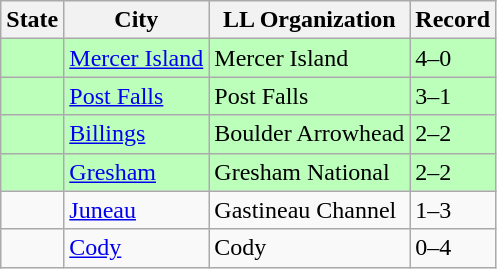<table class="wikitable">
<tr>
<th>State</th>
<th>City</th>
<th>LL Organization</th>
<th>Record</th>
</tr>
<tr bgcolor=#bbffbb>
<td><strong></strong></td>
<td><a href='#'>Mercer Island</a></td>
<td>Mercer Island</td>
<td>4–0</td>
</tr>
<tr bgcolor=#bbffbb>
<td><strong></strong></td>
<td><a href='#'>Post Falls</a></td>
<td>Post Falls</td>
<td>3–1</td>
</tr>
<tr bgcolor=#bbffbb>
<td><strong></strong></td>
<td><a href='#'>Billings</a></td>
<td>Boulder Arrowhead</td>
<td>2–2</td>
</tr>
<tr bgcolor=#bbffbb>
<td><strong></strong></td>
<td><a href='#'>Gresham</a></td>
<td>Gresham National</td>
<td>2–2</td>
</tr>
<tr>
<td><strong></strong></td>
<td><a href='#'>Juneau</a></td>
<td>Gastineau Channel</td>
<td>1–3</td>
</tr>
<tr>
<td><strong></strong></td>
<td><a href='#'>Cody</a></td>
<td>Cody</td>
<td>0–4</td>
</tr>
</table>
